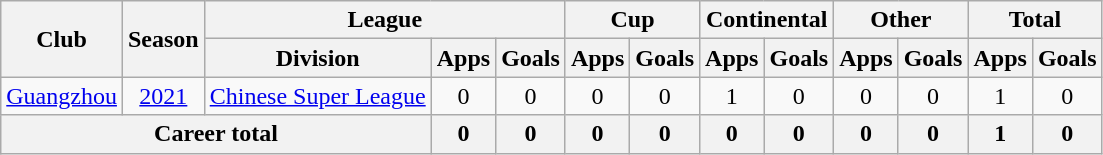<table class="wikitable" style="text-align: center">
<tr>
<th rowspan="2">Club</th>
<th rowspan="2">Season</th>
<th colspan="3">League</th>
<th colspan="2">Cup</th>
<th colspan="2">Continental</th>
<th colspan="2">Other</th>
<th colspan="2">Total</th>
</tr>
<tr>
<th>Division</th>
<th>Apps</th>
<th>Goals</th>
<th>Apps</th>
<th>Goals</th>
<th>Apps</th>
<th>Goals</th>
<th>Apps</th>
<th>Goals</th>
<th>Apps</th>
<th>Goals</th>
</tr>
<tr>
<td><a href='#'>Guangzhou</a></td>
<td><a href='#'>2021</a></td>
<td><a href='#'>Chinese Super League</a></td>
<td>0</td>
<td>0</td>
<td>0</td>
<td>0</td>
<td>1</td>
<td>0</td>
<td>0</td>
<td>0</td>
<td>1</td>
<td>0</td>
</tr>
<tr>
<th colspan=3>Career total</th>
<th>0</th>
<th>0</th>
<th>0</th>
<th>0</th>
<th>0</th>
<th>0</th>
<th>0</th>
<th>0</th>
<th>1</th>
<th>0</th>
</tr>
</table>
